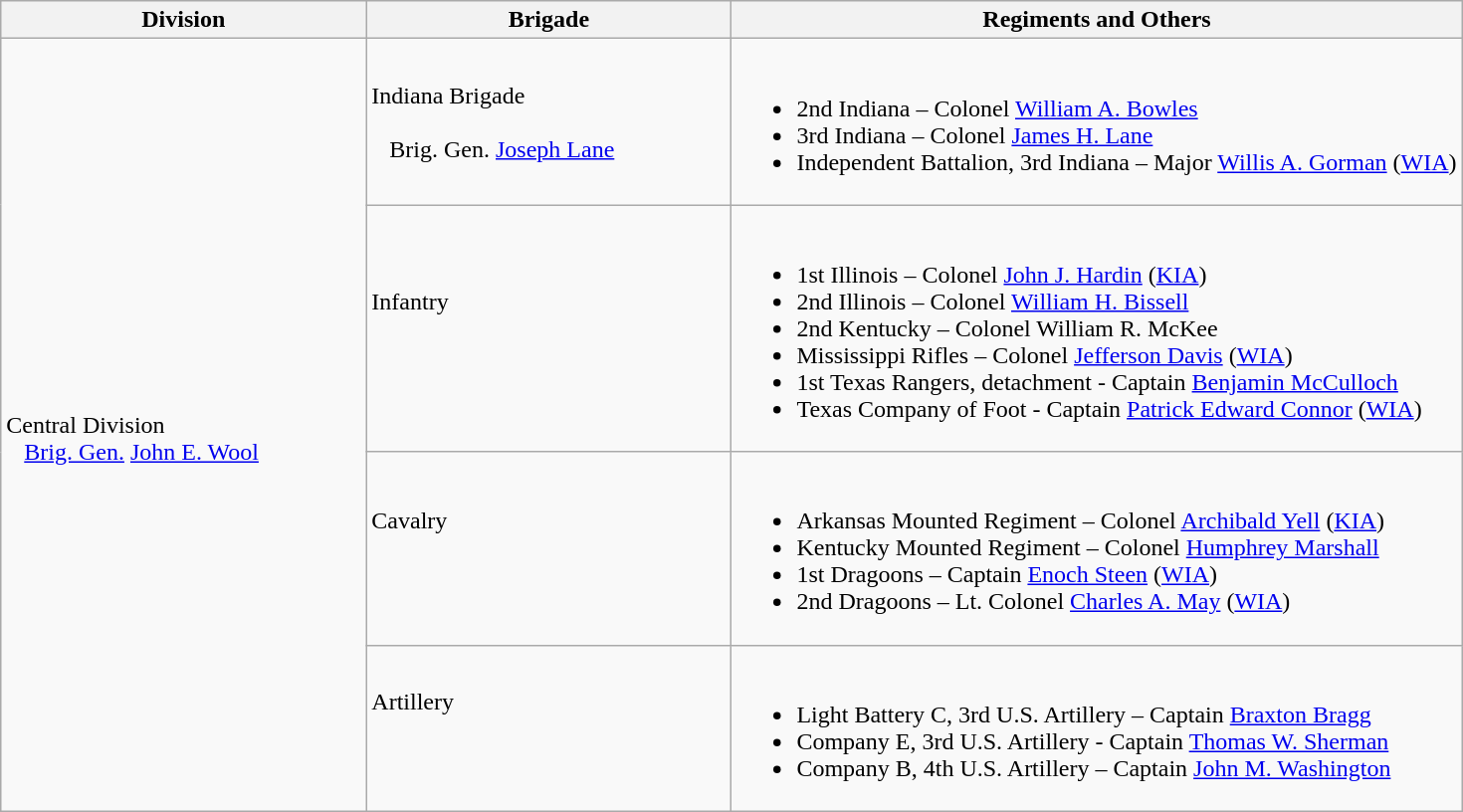<table class="wikitable">
<tr>
<th width=25%>Division</th>
<th width=25%>Brigade</th>
<th>Regiments and Others</th>
</tr>
<tr>
<td rowspan=4><br>Central Division
<br>  
<a href='#'>Brig. Gen.</a> <a href='#'>John E. Wool</a></td>
<td>Indiana Brigade<br><br>  
Brig. Gen. <a href='#'>Joseph Lane</a></td>
<td><br><ul><li>2nd Indiana – Colonel <a href='#'>William A. Bowles</a></li><li>3rd Indiana – Colonel <a href='#'>James H. Lane</a></li><li>Independent Battalion, 3rd Indiana – Major <a href='#'>Willis A. Gorman</a> (<a href='#'>WIA</a>)</li></ul></td>
</tr>
<tr>
<td>Infantry<br><br>  </td>
<td><br><ul><li>1st Illinois – Colonel <a href='#'>John J. Hardin</a> (<a href='#'>KIA</a>)</li><li>2nd Illinois – Colonel <a href='#'>William H. Bissell</a></li><li>2nd Kentucky – Colonel William R. McKee</li><li>Mississippi Rifles – Colonel <a href='#'>Jefferson Davis</a> (<a href='#'>WIA</a>)</li><li>1st Texas Rangers, detachment - Captain <a href='#'>Benjamin McCulloch</a></li><li>Texas Company of Foot - Captain <a href='#'>Patrick Edward Connor</a> (<a href='#'>WIA</a>)</li></ul></td>
</tr>
<tr>
<td>Cavalry<br><br>  </td>
<td><br><ul><li>Arkansas Mounted Regiment – Colonel <a href='#'>Archibald Yell</a> (<a href='#'>KIA</a>)</li><li>Kentucky Mounted Regiment – Colonel <a href='#'>Humphrey Marshall</a></li><li>1st Dragoons – Captain <a href='#'>Enoch Steen</a> (<a href='#'>WIA</a>)</li><li>2nd Dragoons – Lt. Colonel <a href='#'>Charles A. May</a> (<a href='#'>WIA</a>)</li></ul></td>
</tr>
<tr>
<td>Artillery<br><br>  </td>
<td><br><ul><li>Light Battery C, 3rd U.S. Artillery – Captain <a href='#'>Braxton Bragg</a></li><li>Company E, 3rd U.S. Artillery - Captain <a href='#'>Thomas W. Sherman</a></li><li>Company B, 4th U.S. Artillery – Captain <a href='#'>John M. Washington</a></li></ul></td>
</tr>
</table>
